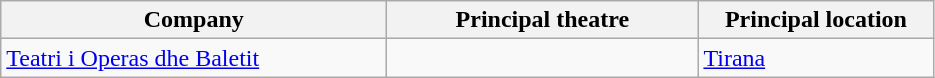<table class="wikitable">
<tr>
<th width=250>Company</th>
<th width=200>Principal theatre</th>
<th width=150>Principal location</th>
</tr>
<tr>
<td><a href='#'>Teatri i Operas dhe Baletit</a></td>
<td></td>
<td><a href='#'>Tirana</a></td>
</tr>
</table>
